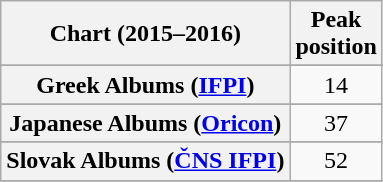<table class="wikitable sortable plainrowheaders" style="text-align:center">
<tr>
<th scope="col">Chart (2015–2016)</th>
<th scope="col">Peak<br>position</th>
</tr>
<tr>
</tr>
<tr>
</tr>
<tr>
</tr>
<tr>
</tr>
<tr>
</tr>
<tr>
</tr>
<tr>
</tr>
<tr>
</tr>
<tr>
</tr>
<tr>
</tr>
<tr>
</tr>
<tr>
<th scope="row">Greek Albums (<a href='#'>IFPI</a>)</th>
<td>14</td>
</tr>
<tr>
</tr>
<tr>
</tr>
<tr>
<th scope="row">Japanese Albums (<a href='#'>Oricon</a>)</th>
<td>37</td>
</tr>
<tr>
</tr>
<tr>
</tr>
<tr>
</tr>
<tr>
</tr>
<tr>
</tr>
<tr>
</tr>
<tr>
</tr>
<tr>
<th scope="row">Slovak Albums (<a href='#'>ČNS IFPI</a>)</th>
<td>52</td>
</tr>
<tr>
</tr>
<tr>
</tr>
<tr>
</tr>
<tr>
</tr>
<tr>
</tr>
<tr>
</tr>
<tr>
</tr>
</table>
